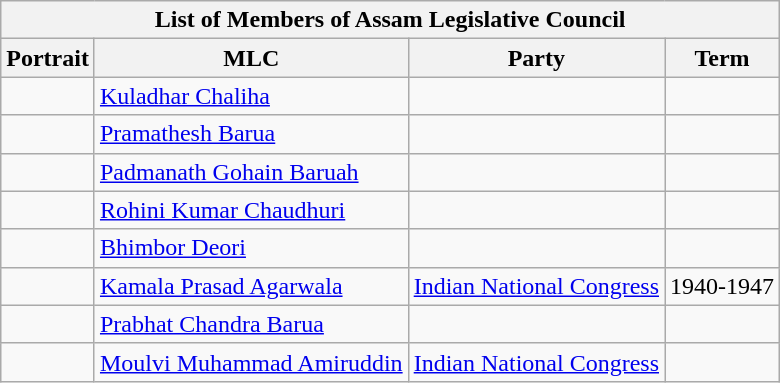<table class="wikitable">
<tr>
<th colspan="4">List of Members of Assam Legislative Council</th>
</tr>
<tr>
<th>Portrait</th>
<th>MLC</th>
<th>Party</th>
<th>Term</th>
</tr>
<tr>
<td></td>
<td><a href='#'>Kuladhar Chaliha</a></td>
<td></td>
<td></td>
</tr>
<tr>
<td></td>
<td><a href='#'>Pramathesh Barua</a></td>
<td></td>
<td></td>
</tr>
<tr>
<td></td>
<td><a href='#'>Padmanath Gohain Baruah</a></td>
<td></td>
<td></td>
</tr>
<tr>
<td></td>
<td><a href='#'>Rohini Kumar Chaudhuri</a></td>
<td></td>
<td></td>
</tr>
<tr>
<td></td>
<td><a href='#'>Bhimbor Deori</a></td>
<td></td>
<td></td>
</tr>
<tr>
<td></td>
<td><a href='#'>Kamala Prasad Agarwala</a></td>
<td><a href='#'>Indian National Congress</a></td>
<td>1940-1947</td>
</tr>
<tr>
<td></td>
<td><a href='#'>Prabhat Chandra Barua</a></td>
<td></td>
<td></td>
</tr>
<tr>
<td></td>
<td><a href='#'>Moulvi Muhammad Amiruddin</a></td>
<td><a href='#'>Indian National Congress</a></td>
<td></td>
</tr>
</table>
